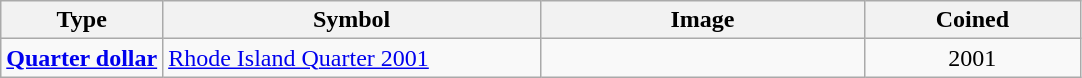<table class="wikitable">
<tr>
<th width=15%>Type</th>
<th width=35%>Symbol</th>
<th width=30%>Image</th>
<th width=20%>Coined</th>
</tr>
<tr>
<td><strong><a href='#'>Quarter dollar</a></strong></td>
<td><a href='#'>Rhode Island Quarter 2001</a></td>
<td align=center></td>
<td align=center>2001</td>
</tr>
</table>
